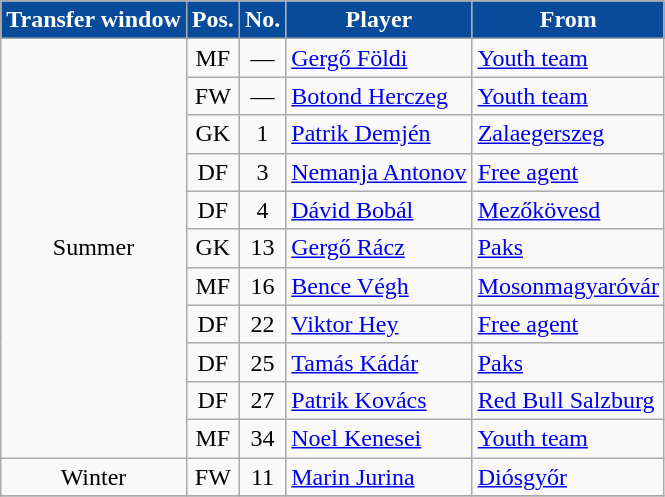<table class="wikitable plainrowheaders sortable">
<tr>
<th style="background-color:#094B9B;color:white">Transfer window</th>
<th style="background-color:#094B9B;color:white">Pos.</th>
<th style="background-color:#094B9B;color:white">No.</th>
<th style="background-color:#094B9B;color:white">Player</th>
<th style="background-color:#094B9B;color:white">From</th>
</tr>
<tr>
<td rowspan="11" style="text-align:center;">Summer</td>
<td style="text-align:center;">MF</td>
<td style="text-align:center;">—</td>
<td style="text-align:left;"> <a href='#'>Gergő Földi</a></td>
<td style="text-align:left;"><a href='#'>Youth team</a></td>
</tr>
<tr>
<td style="text-align:center;">FW</td>
<td style="text-align:center;">—</td>
<td style="text-align:left;"> <a href='#'>Botond Herczeg</a></td>
<td style="text-align:left;"><a href='#'>Youth team</a></td>
</tr>
<tr>
<td style="text-align:center;">GK</td>
<td style="text-align:center;">1</td>
<td style="text-align:left;"> <a href='#'>Patrik Demjén</a></td>
<td style="text-align:left;"><a href='#'>Zalaegerszeg</a></td>
</tr>
<tr>
<td style="text-align:center;">DF</td>
<td style="text-align:center;">3</td>
<td style="text-align:left;"> <a href='#'>Nemanja Antonov</a></td>
<td style="text-align:left;"><a href='#'>Free agent</a></td>
</tr>
<tr>
<td style="text-align:center;">DF</td>
<td style="text-align:center;">4</td>
<td style="text-align:left;"> <a href='#'>Dávid Bobál</a></td>
<td style="text-align:left;"><a href='#'>Mezőkövesd</a></td>
</tr>
<tr>
<td style="text-align:center;">GK</td>
<td style="text-align:center;">13</td>
<td style="text-align:left;"> <a href='#'>Gergő Rácz</a></td>
<td style="text-align:left;"><a href='#'>Paks</a></td>
</tr>
<tr>
<td style="text-align:center;">MF</td>
<td style="text-align:center;">16</td>
<td style="text-align:left;"> <a href='#'>Bence Végh</a></td>
<td style="text-align:left;"><a href='#'>Mosonmagyaróvár</a></td>
</tr>
<tr>
<td style="text-align:center;">DF</td>
<td style="text-align:center;">22</td>
<td style="text-align:left;"> <a href='#'>Viktor Hey</a></td>
<td style="text-align:left;"><a href='#'>Free agent</a></td>
</tr>
<tr>
<td style="text-align:center;">DF</td>
<td style="text-align:center;">25</td>
<td style="text-align:left;"> <a href='#'>Tamás Kádár</a></td>
<td style="text-align:left;"><a href='#'>Paks</a></td>
</tr>
<tr>
<td style="text-align:center;">DF</td>
<td style="text-align:center;">27</td>
<td style="text-align:left;"> <a href='#'>Patrik Kovács</a></td>
<td style="text-align:left;"> <a href='#'>Red Bull Salzburg</a></td>
</tr>
<tr>
<td style="text-align:center;">MF</td>
<td style="text-align:center;">34</td>
<td style="text-align:left;"> <a href='#'>Noel Kenesei</a></td>
<td style="text-align:left;"><a href='#'>Youth team</a></td>
</tr>
<tr>
<td style="text-align:center;">Winter</td>
<td style="text-align:center;">FW</td>
<td style="text-align:center;">11</td>
<td style="text-align:left;"> <a href='#'>Marin Jurina</a></td>
<td style="text-align:left;"><a href='#'>Diósgyőr</a></td>
</tr>
<tr>
</tr>
</table>
